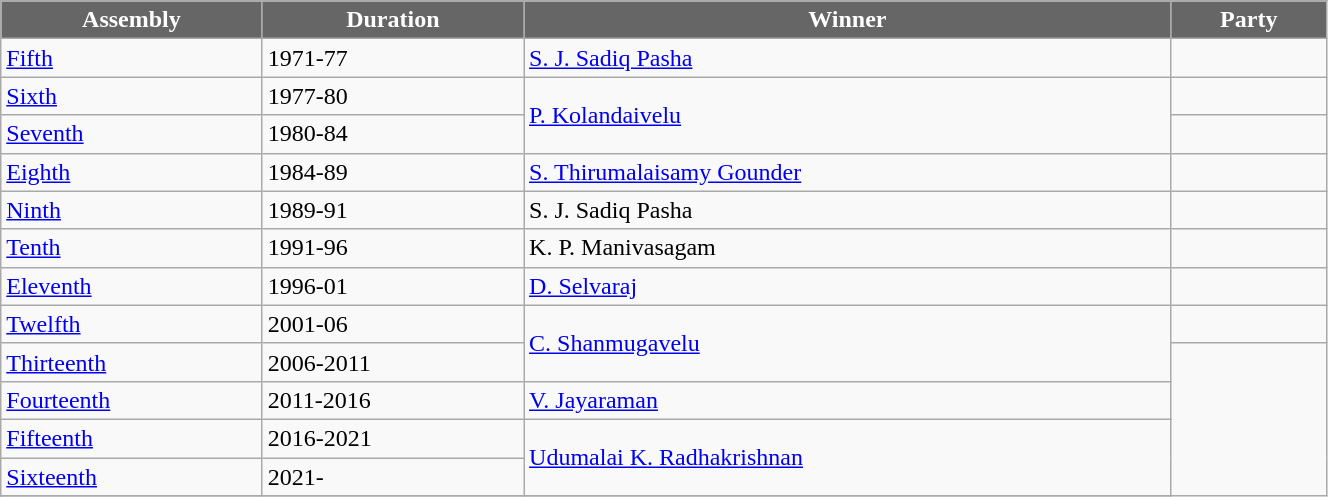<table class="wikitable" width="70%">
<tr>
<th style="background-color:#666666; color:white">Assembly</th>
<th style="background-color:#666666; color:white">Duration</th>
<th style="background-color:#666666; color:white">Winner</th>
<th style="background-color:#666666; color:white" colspan="2">Party</th>
</tr>
<tr>
<td><a href='#'>Fifth</a></td>
<td>1971-77</td>
<td><a href='#'>S. J. Sadiq Pasha</a></td>
<td></td>
</tr>
<tr>
<td><a href='#'>Sixth</a></td>
<td>1977-80</td>
<td rowspan=2><a href='#'>P. Kolandaivelu</a></td>
<td></td>
</tr>
<tr>
<td><a href='#'>Seventh</a></td>
<td>1980-84</td>
</tr>
<tr>
<td><a href='#'>Eighth</a></td>
<td>1984-89</td>
<td><a href='#'>S. Thirumalaisamy Gounder</a></td>
<td></td>
</tr>
<tr>
<td><a href='#'>Ninth</a></td>
<td>1989-91</td>
<td>S. J. Sadiq Pasha</td>
<td></td>
</tr>
<tr>
<td><a href='#'>Tenth</a></td>
<td>1991-96</td>
<td>K. P. Manivasagam</td>
<td></td>
</tr>
<tr>
<td><a href='#'>Eleventh</a></td>
<td>1996-01</td>
<td><a href='#'>D. Selvaraj</a></td>
<td></td>
</tr>
<tr>
<td><a href='#'>Twelfth</a></td>
<td>2001-06</td>
<td rowspan=2><a href='#'>C. Shanmugavelu</a></td>
<td></td>
</tr>
<tr>
<td><a href='#'>Thirteenth</a></td>
<td>2006-2011</td>
</tr>
<tr>
<td><a href='#'>Fourteenth</a></td>
<td>2011-2016</td>
<td><a href='#'>V. Jayaraman</a></td>
</tr>
<tr>
<td><a href='#'>Fifteenth</a></td>
<td>2016-2021</td>
<td rowspan=2><a href='#'>Udumalai K. Radhakrishnan</a></td>
</tr>
<tr>
<td><a href='#'>Sixteenth</a></td>
<td>2021-</td>
</tr>
<tr>
</tr>
</table>
